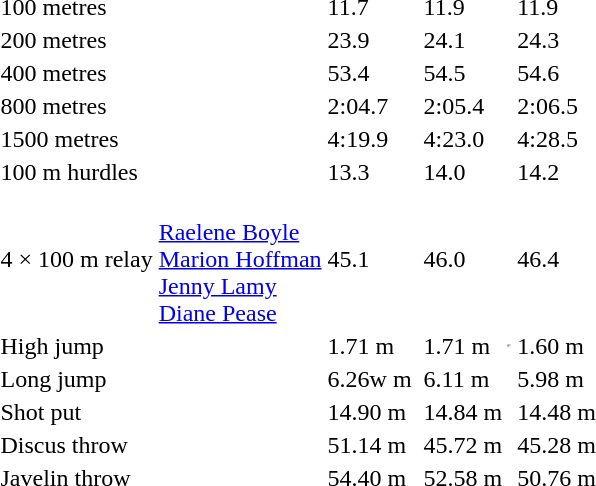<table>
<tr>
<td>100 metres</td>
<td></td>
<td>11.7</td>
<td></td>
<td>11.9</td>
<td></td>
<td>11.9</td>
</tr>
<tr>
<td>200 metres</td>
<td></td>
<td>23.9</td>
<td></td>
<td>24.1</td>
<td></td>
<td>24.3</td>
</tr>
<tr>
<td>400 metres</td>
<td></td>
<td>53.4</td>
<td></td>
<td>54.5</td>
<td></td>
<td>54.6</td>
</tr>
<tr>
<td>800 metres</td>
<td></td>
<td>2:04.7</td>
<td></td>
<td>2:05.4</td>
<td></td>
<td>2:06.5</td>
</tr>
<tr>
<td>1500 metres</td>
<td></td>
<td>4:19.9</td>
<td></td>
<td>4:23.0</td>
<td></td>
<td>4:28.5</td>
</tr>
<tr>
<td>100 m hurdles</td>
<td></td>
<td>13.3</td>
<td></td>
<td>14.0</td>
<td></td>
<td>14.2</td>
</tr>
<tr>
<td>4 × 100 m relay</td>
<td><br><a href='#'>Raelene Boyle</a><br><a href='#'>Marion Hoffman</a><br><a href='#'>Jenny Lamy</a><br><a href='#'>Diane Pease</a></td>
<td>45.1</td>
<td></td>
<td>46.0</td>
<td></td>
<td>46.4</td>
</tr>
<tr>
<td>High jump</td>
<td></td>
<td>1.71 m</td>
<td></td>
<td>1.71 m</td>
<td><hr></td>
<td>1.60 m</td>
</tr>
<tr>
<td>Long jump</td>
<td></td>
<td>6.26w m</td>
<td></td>
<td>6.11 m</td>
<td></td>
<td>5.98 m</td>
</tr>
<tr>
<td>Shot put</td>
<td></td>
<td>14.90 m</td>
<td></td>
<td>14.84 m</td>
<td></td>
<td>14.48 m</td>
</tr>
<tr>
<td>Discus throw</td>
<td></td>
<td>51.14 m</td>
<td></td>
<td>45.72 m</td>
<td></td>
<td>45.28 m</td>
</tr>
<tr>
<td>Javelin throw</td>
<td></td>
<td>54.40 m</td>
<td></td>
<td>52.58 m</td>
<td></td>
<td>50.76 m</td>
</tr>
</table>
